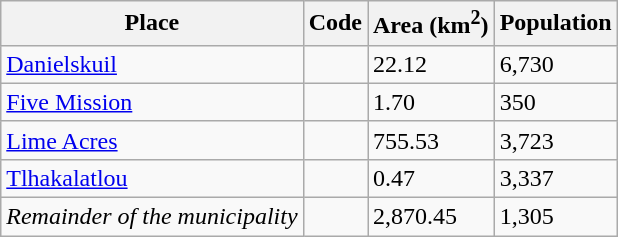<table class="wikitable sortable">
<tr>
<th>Place</th>
<th>Code</th>
<th>Area (km<sup>2</sup>)</th>
<th>Population</th>
</tr>
<tr>
<td><a href='#'>Danielskuil</a></td>
<td></td>
<td>22.12</td>
<td>6,730</td>
</tr>
<tr>
<td><a href='#'>Five Mission</a></td>
<td></td>
<td>1.70</td>
<td>350</td>
</tr>
<tr>
<td><a href='#'>Lime Acres</a></td>
<td></td>
<td>755.53</td>
<td>3,723</td>
</tr>
<tr>
<td><a href='#'>Tlhakalatlou</a></td>
<td></td>
<td>0.47</td>
<td>3,337</td>
</tr>
<tr>
<td><em>Remainder of the municipality</em></td>
<td></td>
<td>2,870.45</td>
<td>1,305</td>
</tr>
</table>
